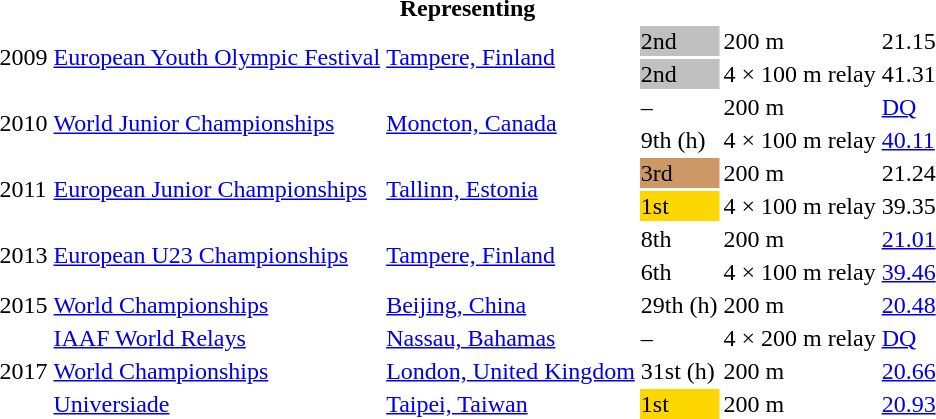<table>
<tr>
<th colspan="6">Representing </th>
</tr>
<tr>
<td rowspan=2>2009</td>
<td rowspan=2><a href='#'>European Youth Olympic Festival</a></td>
<td rowspan=2><a href='#'>Tampere, Finland</a></td>
<td bgcolor=silver>2nd</td>
<td>200 m</td>
<td>21.15</td>
</tr>
<tr>
<td bgcolor=silver>2nd</td>
<td>4 × 100 m relay</td>
<td>41.31</td>
</tr>
<tr>
<td rowspan=2>2010</td>
<td rowspan=2><a href='#'>World Junior Championships</a></td>
<td rowspan=2><a href='#'>Moncton, Canada</a></td>
<td>–</td>
<td>200 m</td>
<td><a href='#'>DQ</a></td>
</tr>
<tr>
<td>9th (h)</td>
<td>4 × 100 m relay</td>
<td><a href='#'>40.11</a></td>
</tr>
<tr>
<td rowspan=2>2011</td>
<td rowspan=2><a href='#'>European Junior Championships</a></td>
<td rowspan=2><a href='#'>Tallinn, Estonia</a></td>
<td bgcolor=cc9966>3rd</td>
<td>200 m</td>
<td>21.24</td>
</tr>
<tr>
<td bgcolor=gold>1st</td>
<td>4 × 100 m relay</td>
<td>39.35</td>
</tr>
<tr>
<td rowspan=2>2013</td>
<td rowspan=2><a href='#'>European U23 Championships</a></td>
<td rowspan=2><a href='#'>Tampere, Finland</a></td>
<td>8th</td>
<td>200 m</td>
<td><a href='#'>21.01</a></td>
</tr>
<tr>
<td>6th</td>
<td>4 × 100 m relay</td>
<td><a href='#'>39.46</a></td>
</tr>
<tr>
<td>2015</td>
<td><a href='#'>World Championships</a></td>
<td><a href='#'>Beijing, China</a></td>
<td>29th (h)</td>
<td>200 m</td>
<td><a href='#'>20.48</a></td>
</tr>
<tr>
<td rowspan=3>2017</td>
<td><a href='#'>IAAF World Relays</a></td>
<td><a href='#'>Nassau, Bahamas</a></td>
<td>–</td>
<td>4 × 200 m relay</td>
<td><a href='#'>DQ</a></td>
</tr>
<tr>
<td><a href='#'>World Championships</a></td>
<td><a href='#'>London, United Kingdom</a></td>
<td>31st (h)</td>
<td>200 m</td>
<td><a href='#'>20.66</a></td>
</tr>
<tr>
<td><a href='#'>Universiade</a></td>
<td><a href='#'>Taipei, Taiwan</a></td>
<td bgcolor=gold>1st</td>
<td>200 m</td>
<td><a href='#'>20.93</a></td>
</tr>
</table>
